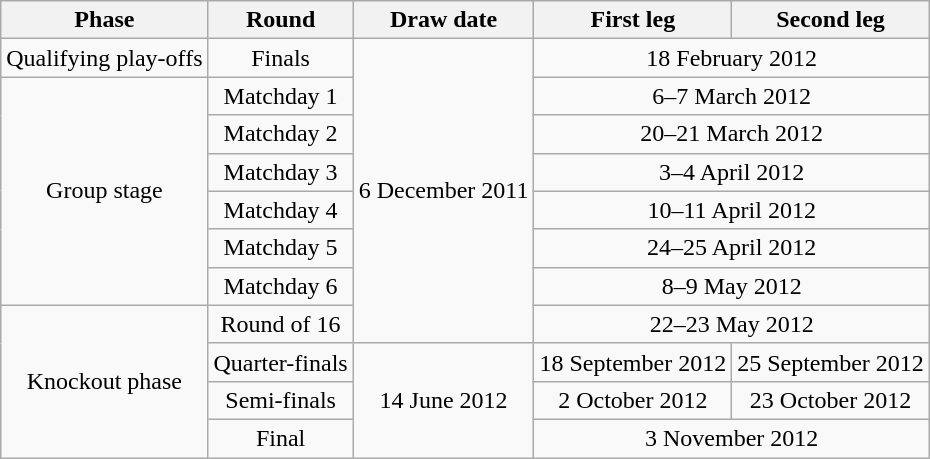<table class="wikitable">
<tr align="center">
<th>Phase</th>
<th>Round</th>
<th>Draw date</th>
<th>First leg</th>
<th>Second leg</th>
</tr>
<tr align="center">
<td rowspan=1>Qualifying play-offs</td>
<td>Finals</td>
<td rowspan=8>6 December 2011</td>
<td colspan=2>18 February 2012</td>
</tr>
<tr align="center">
<td rowspan=6>Group stage</td>
<td>Matchday 1</td>
<td colspan=2>6–7 March 2012</td>
</tr>
<tr align="center">
<td>Matchday 2</td>
<td colspan=2>20–21 March 2012</td>
</tr>
<tr align="center">
<td>Matchday 3</td>
<td colspan=2>3–4 April 2012</td>
</tr>
<tr align="center">
<td>Matchday 4</td>
<td colspan=2>10–11 April 2012</td>
</tr>
<tr align="center">
<td>Matchday 5</td>
<td colspan=2>24–25 April 2012</td>
</tr>
<tr align="center">
<td>Matchday 6</td>
<td colspan=2>8–9 May 2012</td>
</tr>
<tr align="center">
<td rowspan=4>Knockout phase</td>
<td>Round of 16</td>
<td colspan=2>22–23 May 2012</td>
</tr>
<tr align="center">
<td>Quarter-finals</td>
<td rowspan=3>14 June 2012</td>
<td>18 September 2012</td>
<td>25 September 2012</td>
</tr>
<tr align="center">
<td>Semi-finals</td>
<td>2 October 2012</td>
<td>23 October 2012</td>
</tr>
<tr align="center">
<td>Final</td>
<td colspan=2>3 November 2012</td>
</tr>
</table>
